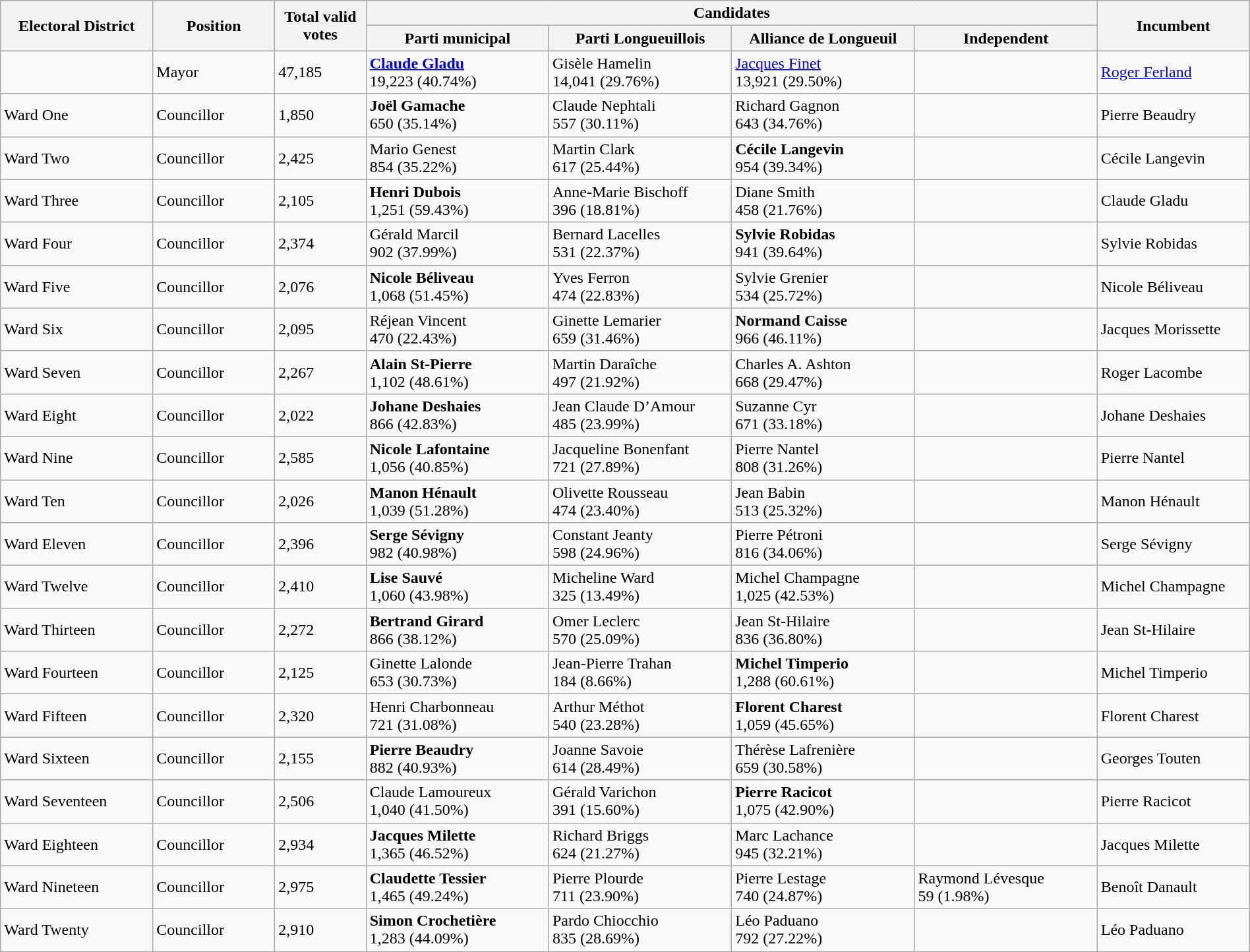<table class="wikitable" width="100%">
<tr>
<th width=10% rowspan=2>Electoral District</th>
<th width=8% rowspan=2>Position</th>
<th width=6% rowspan=2>Total valid votes</th>
<th colspan=4>Candidates</th>
<th width=10% rowspan=2>Incumbent</th>
</tr>
<tr>
<th width=12% >Parti municipal</th>
<th width=12% >Parti Longueuillois</th>
<th width=12% >Alliance de Longueuil</th>
<th width=12% >Independent</th>
</tr>
<tr>
<td></td>
<td>Mayor</td>
<td>47,185</td>
<td><strong><a href='#'>Claude Gladu</a></strong><br>19,223 (40.74%)</td>
<td>Gisèle Hamelin<br>14,041 (29.76%)</td>
<td><a href='#'>Jacques Finet</a><br>13,921 (29.50%)</td>
<td></td>
<td><a href='#'>Roger Ferland</a></td>
</tr>
<tr>
<td>Ward One</td>
<td>Councillor</td>
<td>1,850</td>
<td><strong>Joël Gamache</strong><br>650 (35.14%)</td>
<td>Claude Nephtali<br>557 (30.11%)</td>
<td>Richard Gagnon<br>643 (34.76%)</td>
<td></td>
<td>Pierre Beaudry</td>
</tr>
<tr>
<td>Ward Two</td>
<td>Councillor</td>
<td>2,425</td>
<td>Mario Genest<br>854 (35.22%)</td>
<td>Martin Clark<br>617 (25.44%)</td>
<td><strong>Cécile Langevin</strong><br>954 (39.34%)</td>
<td></td>
<td>Cécile Langevin</td>
</tr>
<tr>
<td>Ward Three</td>
<td>Councillor</td>
<td>2,105</td>
<td><strong>Henri Dubois</strong><br>1,251 (59.43%)</td>
<td>Anne-Marie Bischoff<br>396 (18.81%)</td>
<td>Diane Smith<br>458 (21.76%)</td>
<td></td>
<td>Claude Gladu</td>
</tr>
<tr>
<td>Ward Four</td>
<td>Councillor</td>
<td>2,374</td>
<td>Gérald Marcil<br>902 (37.99%)</td>
<td>Bernard Lacelles<br>531 (22.37%)</td>
<td><strong>Sylvie Robidas</strong><br>941 (39.64%)</td>
<td></td>
<td>Sylvie Robidas</td>
</tr>
<tr>
<td>Ward Five</td>
<td>Councillor</td>
<td>2,076</td>
<td><strong>Nicole Béliveau</strong><br>1,068 (51.45%)</td>
<td>Yves Ferron<br>474 (22.83%)</td>
<td>Sylvie Grenier<br>534 (25.72%)</td>
<td></td>
<td>Nicole Béliveau</td>
</tr>
<tr>
<td>Ward Six</td>
<td>Councillor</td>
<td>2,095</td>
<td>Réjean Vincent<br>470 (22.43%)</td>
<td>Ginette Lemarier<br>659 (31.46%)</td>
<td><strong>Normand Caisse</strong><br>966 (46.11%)</td>
<td></td>
<td>Jacques Morissette</td>
</tr>
<tr>
<td>Ward Seven</td>
<td>Councillor</td>
<td>2,267</td>
<td><strong>Alain St-Pierre</strong><br>1,102 (48.61%)</td>
<td>Martin Daraîche<br>497 (21.92%)</td>
<td>Charles A. Ashton<br>668 (29.47%)</td>
<td></td>
<td>Roger Lacombe</td>
</tr>
<tr>
<td>Ward Eight</td>
<td>Councillor</td>
<td>2,022</td>
<td><strong>Johane Deshaies</strong><br>866 (42.83%)</td>
<td>Jean Claude D’Amour<br>485 (23.99%)</td>
<td>Suzanne Cyr<br>671 (33.18%)</td>
<td></td>
<td>Johane Deshaies</td>
</tr>
<tr>
<td>Ward Nine</td>
<td>Councillor</td>
<td>2,585</td>
<td><strong>Nicole Lafontaine</strong><br>1,056 (40.85%)</td>
<td>Jacqueline Bonenfant<br>721 (27.89%)</td>
<td>Pierre Nantel<br>808 (31.26%)</td>
<td></td>
<td>Pierre Nantel</td>
</tr>
<tr>
<td>Ward Ten</td>
<td>Councillor</td>
<td>2,026</td>
<td><strong>Manon Hénault</strong><br>1,039 (51.28%)</td>
<td>Olivette Rousseau<br>474  (23.40%)</td>
<td>Jean Babin<br>513 (25.32%)</td>
<td></td>
<td>Manon Hénault</td>
</tr>
<tr>
<td>Ward Eleven</td>
<td>Councillor</td>
<td>2,396</td>
<td><strong>Serge Sévigny</strong><br>982 (40.98%)</td>
<td>Constant Jeanty<br>598 (24.96%)</td>
<td>Pierre Pétroni<br>816 (34.06%)</td>
<td></td>
<td>Serge Sévigny</td>
</tr>
<tr>
<td>Ward Twelve</td>
<td>Councillor</td>
<td>2,410</td>
<td><strong>Lise Sauvé</strong><br>1,060 (43.98%)</td>
<td>Micheline Ward<br>325 (13.49%)</td>
<td>Michel Champagne<br>1,025 (42.53%)</td>
<td></td>
<td>Michel Champagne</td>
</tr>
<tr>
<td>Ward Thirteen</td>
<td>Councillor</td>
<td>2,272</td>
<td><strong>Bertrand Girard</strong><br>866 (38.12%)</td>
<td>Omer Leclerc<br>570 (25.09%)</td>
<td>Jean St-Hilaire<br>836 (36.80%)</td>
<td></td>
<td>Jean St-Hilaire</td>
</tr>
<tr>
<td>Ward Fourteen</td>
<td>Councillor</td>
<td>2,125</td>
<td>Ginette Lalonde<br>653 (30.73%)</td>
<td>Jean-Pierre Trahan<br>184 (8.66%)</td>
<td><strong>Michel Timperio</strong><br>1,288 (60.61%)</td>
<td></td>
<td>Michel Timperio</td>
</tr>
<tr>
<td>Ward Fifteen</td>
<td>Councillor</td>
<td>2,320</td>
<td>Henri Charbonneau<br>721 (31.08%)</td>
<td>Arthur Méthot<br>540 (23.28%)</td>
<td><strong>Florent Charest</strong><br>1,059 (45.65%)</td>
<td></td>
<td>Florent Charest</td>
</tr>
<tr>
<td>Ward Sixteen</td>
<td>Councillor</td>
<td>2,155</td>
<td><strong>Pierre Beaudry</strong><br>882 (40.93%)</td>
<td>Joanne Savoie<br>614 (28.49%)</td>
<td>Thérèse Lafrenière<br>659 (30.58%)</td>
<td></td>
<td>Georges Touten</td>
</tr>
<tr>
<td>Ward Seventeen</td>
<td>Councillor</td>
<td>2,506</td>
<td>Claude Lamoureux<br>1,040 (41.50%)</td>
<td>Gérald Varichon<br>391 (15.60%)</td>
<td><strong>Pierre Racicot</strong><br>1,075 (42.90%)</td>
<td></td>
<td>Pierre Racicot</td>
</tr>
<tr>
<td>Ward Eighteen</td>
<td>Councillor</td>
<td>2,934</td>
<td><strong>Jacques Milette</strong><br>1,365 (46.52%)</td>
<td>Richard Briggs<br>624 (21.27%)</td>
<td>Marc Lachance<br>945 (32.21%)</td>
<td></td>
<td>Jacques Milette</td>
</tr>
<tr>
<td>Ward Nineteen</td>
<td>Councillor</td>
<td>2,975</td>
<td><strong>Claudette Tessier</strong><br>1,465 (49.24%)</td>
<td>Pierre Plourde<br>711 (23.90%)</td>
<td>Pierre Lestage<br>740 (24.87%)</td>
<td>Raymond Lévesque<br>59 (1.98%)</td>
<td>Benoît Danault</td>
</tr>
<tr>
<td>Ward Twenty</td>
<td>Councillor</td>
<td>2,910</td>
<td><strong>Simon Crochetière</strong><br>1,283 (44.09%)</td>
<td>Pardo Chiocchio<br>835 (28.69%)</td>
<td>Léo Paduano<br>792 (27.22%)</td>
<td></td>
<td>Léo Paduano</td>
</tr>
</table>
